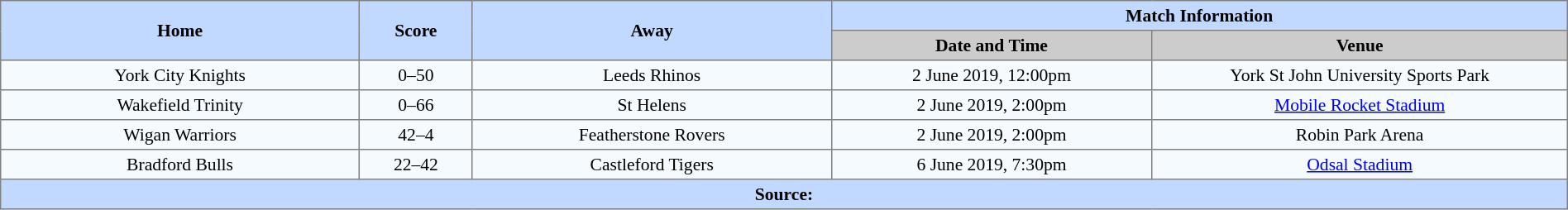<table border=1 style="border-collapse:collapse; font-size:90%; text-align:center;" cellpadding=3 cellspacing=0 width=100%>
<tr bgcolor=#C1D8FF>
<th rowspan=2 width=19%>Home</th>
<th rowspan=2 width=6%>Score</th>
<th rowspan=2 width=19%>Away</th>
<th colspan=2>Match Information</th>
</tr>
<tr bgcolor=#CCCCCC>
<th width=17%>Date and Time</th>
<th width=22%>Venue</th>
</tr>
<tr bgcolor=#F5FAFF>
<td> York City Knights</td>
<td>0–50</td>
<td> Leeds Rhinos</td>
<td>2 June 2019, 12:00pm</td>
<td>York St John University Sports Park</td>
</tr>
<tr bgcolor=#F5FAFF>
<td> Wakefield Trinity</td>
<td>0–66</td>
<td> St Helens</td>
<td>2 June 2019, 2:00pm</td>
<td><a href='#'>Mobile Rocket Stadium</a></td>
</tr>
<tr bgcolor=#F5FAFF>
<td> Wigan Warriors</td>
<td>42–4</td>
<td> Featherstone Rovers</td>
<td>2 June 2019, 2:00pm</td>
<td>Robin Park Arena</td>
</tr>
<tr bgcolor=#F5FAFF>
<td> Bradford Bulls</td>
<td>22–42</td>
<td> Castleford Tigers</td>
<td>6 June 2019, 7:30pm</td>
<td><a href='#'>Odsal Stadium</a></td>
</tr>
<tr style="background:#c1d8ff;">
<th colspan=6>Source:</th>
</tr>
</table>
